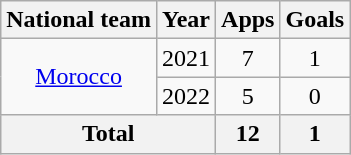<table class=wikitable style=text-align:center>
<tr>
<th>National team</th>
<th>Year</th>
<th>Apps</th>
<th>Goals</th>
</tr>
<tr>
<td rowspan="2"><a href='#'>Morocco</a></td>
<td>2021</td>
<td>7</td>
<td>1</td>
</tr>
<tr>
<td>2022</td>
<td>5</td>
<td>0</td>
</tr>
<tr>
<th colspan=2>Total</th>
<th>12</th>
<th>1</th>
</tr>
</table>
